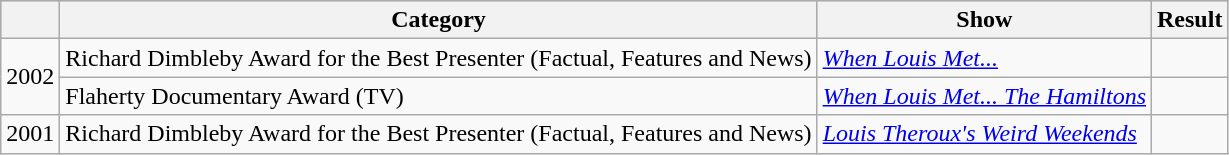<table class="wikitable">
<tr style="background:#ccc;">
<th></th>
<th>Category</th>
<th>Show</th>
<th>Result</th>
</tr>
<tr>
<td rowspan="2">2002</td>
<td>Richard Dimbleby Award for the Best Presenter (Factual, Features and News)</td>
<td><em><a href='#'>When Louis Met...</a></em></td>
<td></td>
</tr>
<tr>
<td>Flaherty Documentary Award (TV)</td>
<td><em><a href='#'>When Louis Met... The Hamiltons</a></em></td>
<td></td>
</tr>
<tr>
<td>2001</td>
<td>Richard Dimbleby Award for the Best Presenter (Factual, Features and News)</td>
<td><em><a href='#'>Louis Theroux's Weird Weekends</a></em></td>
<td></td>
</tr>
</table>
